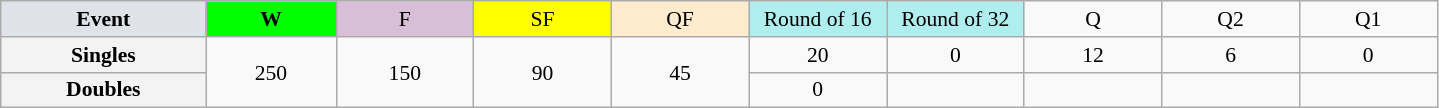<table class=wikitable style=font-size:90%;text-align:center>
<tr>
<td style="width:130px; background:#dfe2e9;"><strong>Event</strong></td>
<td style="width:80px; background:lime;"><strong>W</strong></td>
<td style="width:85px; background:thistle;">F</td>
<td style="width:85px; background:#ff0;">SF</td>
<td style="width:85px; background:#ffebcd;">QF</td>
<td style="width:85px; background:#afeeee;">Round of 16</td>
<td style="width:85px; background:#afeeee;">Round of 32</td>
<td width=85>Q</td>
<td width=85>Q2</td>
<td width=85>Q1</td>
</tr>
<tr>
<th style="background:#f3f3f3;">Singles</th>
<td rowspan=2>250</td>
<td rowspan=2>150</td>
<td rowspan=2>90</td>
<td rowspan=2>45</td>
<td>20</td>
<td>0</td>
<td>12</td>
<td>6</td>
<td>0</td>
</tr>
<tr>
<th style="background:#f3f3f3;">Doubles</th>
<td>0</td>
<td></td>
<td></td>
<td></td>
<td></td>
</tr>
</table>
